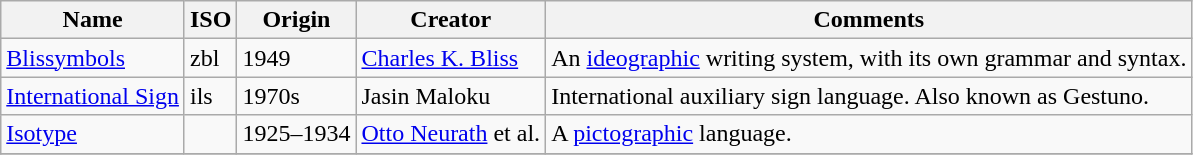<table class="wikitable sortable">
<tr>
<th>Name</th>
<th>ISO</th>
<th>Origin</th>
<th>Creator</th>
<th>Comments</th>
</tr>
<tr>
<td><a href='#'>Blissymbols</a></td>
<td>zbl</td>
<td>1949</td>
<td><a href='#'>Charles K. Bliss</a></td>
<td>An <a href='#'>ideographic</a> writing system, with its own grammar and syntax.</td>
</tr>
<tr>
<td><a href='#'>International Sign</a></td>
<td>ils</td>
<td>1970s</td>
<td>Jasin Maloku</td>
<td>International auxiliary sign language. Also known as Gestuno.</td>
</tr>
<tr>
<td><a href='#'>Isotype</a></td>
<td></td>
<td>1925–1934</td>
<td><a href='#'>Otto Neurath</a> et al.</td>
<td>A <a href='#'>pictographic</a> language.</td>
</tr>
<tr>
</tr>
</table>
